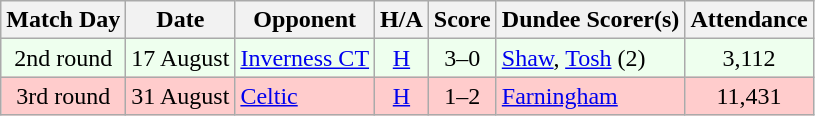<table class="wikitable" style="text-align:center">
<tr>
<th>Match Day</th>
<th>Date</th>
<th>Opponent</th>
<th>H/A</th>
<th>Score</th>
<th>Dundee Scorer(s)</th>
<th>Attendance</th>
</tr>
<tr bgcolor="#EEFFEE">
<td>2nd round</td>
<td align="left">17 August</td>
<td align="left"><a href='#'>Inverness CT</a></td>
<td><a href='#'>H</a></td>
<td>3–0</td>
<td align="left"><a href='#'>Shaw</a>, <a href='#'>Tosh</a> (2)</td>
<td>3,112</td>
</tr>
<tr bgcolor="#FFCCCC">
<td>3rd round</td>
<td align="left">31 August</td>
<td align="left"><a href='#'>Celtic</a></td>
<td><a href='#'>H</a></td>
<td>1–2</td>
<td align="left"><a href='#'>Farningham</a></td>
<td>11,431</td>
</tr>
</table>
